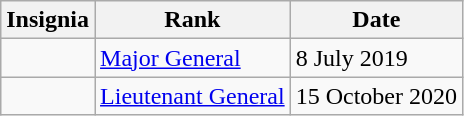<table class="wikitable">
<tr>
<th>Insignia</th>
<th>Rank</th>
<th>Date</th>
</tr>
<tr>
<td></td>
<td><a href='#'>Major General</a></td>
<td>8 July 2019</td>
</tr>
<tr>
<td></td>
<td><a href='#'>Lieutenant General</a></td>
<td>15 October 2020</td>
</tr>
</table>
